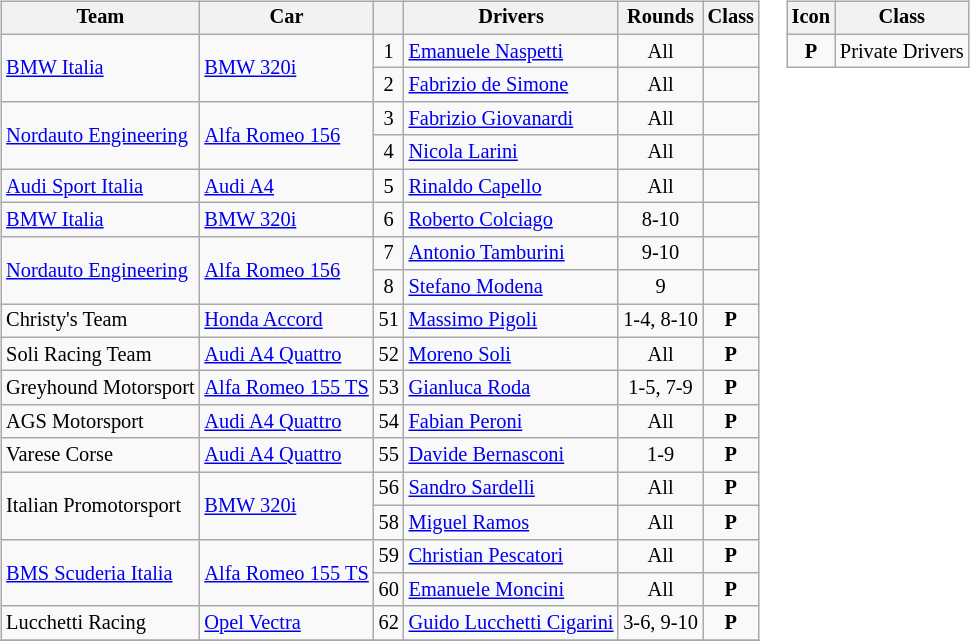<table>
<tr>
<td><br><table class="wikitable sortable" style="font-size: 85%">
<tr>
<th>Team</th>
<th>Car</th>
<th></th>
<th>Drivers</th>
<th>Rounds</th>
<th>Class</th>
</tr>
<tr>
<td rowspan=2> <a href='#'> BMW Italia</a></td>
<td rowspan=2><a href='#'>BMW 320i</a></td>
<td align=center>1</td>
<td> <a href='#'>Emanuele Naspetti</a></td>
<td align=center>All</td>
<td></td>
</tr>
<tr>
<td align=center>2</td>
<td> <a href='#'>Fabrizio de Simone</a></td>
<td align=center>All</td>
<td></td>
</tr>
<tr>
<td rowspan=2> <a href='#'>Nordauto Engineering</a></td>
<td rowspan=2><a href='#'>Alfa Romeo 156</a></td>
<td align=center>3</td>
<td> <a href='#'>Fabrizio Giovanardi</a></td>
<td align=center>All</td>
<td></td>
</tr>
<tr>
<td align=center>4</td>
<td> <a href='#'>Nicola Larini</a></td>
<td align=center>All</td>
<td></td>
</tr>
<tr>
<td> <a href='#'>Audi Sport Italia</a></td>
<td><a href='#'>Audi A4</a></td>
<td align=center>5</td>
<td> <a href='#'>Rinaldo Capello</a></td>
<td align=center>All</td>
<td></td>
</tr>
<tr>
<td> <a href='#'> BMW Italia</a></td>
<td><a href='#'>BMW 320i</a></td>
<td align=center>6</td>
<td> <a href='#'>Roberto Colciago</a></td>
<td align=center>8-10</td>
<td></td>
</tr>
<tr>
<td rowspan=2> <a href='#'>Nordauto Engineering</a></td>
<td rowspan=2><a href='#'>Alfa Romeo 156</a></td>
<td align=center>7</td>
<td> <a href='#'>Antonio Tamburini</a></td>
<td align=center>9-10</td>
<td></td>
</tr>
<tr>
<td align=center>8</td>
<td> <a href='#'>Stefano Modena</a></td>
<td align=center>9</td>
<td></td>
</tr>
<tr>
<td> Christy's Team</td>
<td><a href='#'>Honda Accord</a></td>
<td align=center>51</td>
<td> <a href='#'>Massimo Pigoli</a></td>
<td align=center>1-4, 8-10</td>
<td align="center"><strong><span>P</span></strong></td>
</tr>
<tr>
<td> Soli Racing Team</td>
<td><a href='#'>Audi A4 Quattro</a></td>
<td align=center>52</td>
<td> <a href='#'>Moreno Soli</a></td>
<td align=center>All</td>
<td align="center"><strong><span>P</span></strong></td>
</tr>
<tr>
<td> Greyhound Motorsport</td>
<td><a href='#'>Alfa Romeo 155 TS</a></td>
<td align=center>53</td>
<td> <a href='#'>Gianluca Roda</a></td>
<td align=center>1-5, 7-9</td>
<td align="center"><strong><span>P</span></strong></td>
</tr>
<tr>
<td> AGS Motorsport</td>
<td><a href='#'>Audi A4 Quattro</a></td>
<td align=center>54</td>
<td> <a href='#'>Fabian Peroni</a></td>
<td align=center>All</td>
<td align="center"><strong><span>P</span></strong></td>
</tr>
<tr>
<td> Varese Corse</td>
<td><a href='#'>Audi A4 Quattro</a></td>
<td align=center>55</td>
<td> <a href='#'>Davide Bernasconi</a></td>
<td align=center>1-9</td>
<td align="center"><strong><span>P</span></strong></td>
</tr>
<tr>
<td rowspan=2> Italian Promotorsport</td>
<td rowspan=2><a href='#'>BMW 320i</a></td>
<td align=center>56</td>
<td> <a href='#'>Sandro Sardelli</a></td>
<td align=center>All</td>
<td align="center"><strong><span>P</span></strong></td>
</tr>
<tr>
<td align=center>58</td>
<td> <a href='#'>Miguel Ramos</a></td>
<td align=center>All</td>
<td align="center"><strong><span>P</span></strong></td>
</tr>
<tr>
<td rowspan=2> <a href='#'>BMS Scuderia Italia</a></td>
<td rowspan=2><a href='#'>Alfa Romeo 155 TS</a></td>
<td align=center>59</td>
<td> <a href='#'>Christian Pescatori</a></td>
<td align=center>All</td>
<td align="center"><strong><span>P</span></strong></td>
</tr>
<tr>
<td align=center>60</td>
<td> <a href='#'>Emanuele Moncini</a></td>
<td align=center>All</td>
<td align="center"><strong><span>P</span></strong></td>
</tr>
<tr>
<td> Lucchetti Racing</td>
<td><a href='#'>Opel Vectra</a></td>
<td align=center>62</td>
<td> <a href='#'>Guido Lucchetti Cigarini</a></td>
<td align=center>3-6, 9-10</td>
<td align="center"><strong><span>P</span></strong></td>
</tr>
<tr>
</tr>
</table>
</td>
<td valign="top"><br><table class="wikitable" style="font-size: 85%;">
<tr>
<th>Icon</th>
<th>Class</th>
</tr>
<tr>
<td align="center"><strong><span>P</span></strong></td>
<td>Private Drivers</td>
</tr>
</table>
</td>
</tr>
</table>
